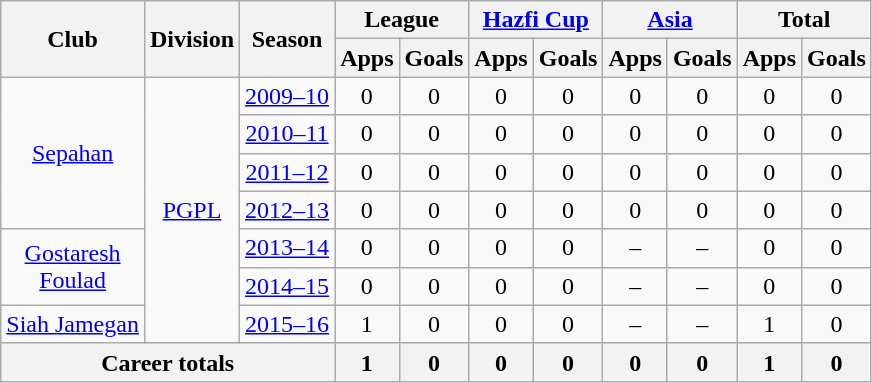<table class="wikitable" style="text-align: center;">
<tr>
<th rowspan="2">Club</th>
<th rowspan="2">Division</th>
<th rowspan="2">Season</th>
<th colspan="2">League</th>
<th colspan="2"><a href='#'>Hazfi Cup</a></th>
<th colspan="2"><a href='#'>Asia</a></th>
<th colspan="2">Total</th>
</tr>
<tr>
<th>Apps</th>
<th>Goals</th>
<th>Apps</th>
<th>Goals</th>
<th>Apps</th>
<th>Goals</th>
<th>Apps</th>
<th>Goals</th>
</tr>
<tr>
<td rowspan="4"><a href='#'>Sepahan</a></td>
<td rowspan="7"><a href='#'>PGPL</a></td>
<td><a href='#'>2009–10</a></td>
<td>0</td>
<td>0</td>
<td>0</td>
<td>0</td>
<td>0</td>
<td>0</td>
<td>0</td>
<td>0</td>
</tr>
<tr>
<td><a href='#'>2010–11</a></td>
<td>0</td>
<td>0</td>
<td>0</td>
<td>0</td>
<td>0</td>
<td>0</td>
<td>0</td>
<td>0</td>
</tr>
<tr>
<td><a href='#'>2011–12</a></td>
<td>0</td>
<td>0</td>
<td>0</td>
<td>0</td>
<td>0</td>
<td>0</td>
<td>0</td>
<td>0</td>
</tr>
<tr>
<td><a href='#'>2012–13</a></td>
<td>0</td>
<td>0</td>
<td>0</td>
<td>0</td>
<td>0</td>
<td>0</td>
<td>0</td>
<td>0</td>
</tr>
<tr>
<td rowspan="2"><a href='#'>Gostaresh<br>Foulad</a></td>
<td><a href='#'>2013–14</a></td>
<td>0</td>
<td>0</td>
<td>0</td>
<td>0</td>
<td>–</td>
<td>–</td>
<td>0</td>
<td>0</td>
</tr>
<tr>
<td><a href='#'>2014–15</a></td>
<td>0</td>
<td>0</td>
<td>0</td>
<td>0</td>
<td>–</td>
<td>–</td>
<td>0</td>
<td>0</td>
</tr>
<tr>
<td><a href='#'>Siah Jamegan</a></td>
<td><a href='#'>2015–16</a></td>
<td>1</td>
<td>0</td>
<td>0</td>
<td>0</td>
<td>–</td>
<td>–</td>
<td>1</td>
<td>0</td>
</tr>
<tr>
<th colspan=3>Career totals</th>
<th>1</th>
<th>0</th>
<th>0</th>
<th>0</th>
<th>0</th>
<th>0</th>
<th>1</th>
<th>0</th>
</tr>
</table>
